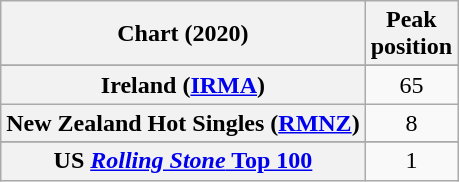<table class="wikitable sortable plainrowheaders" style="text-align:center">
<tr>
<th scope="col">Chart (2020)</th>
<th scope="col">Peak<br>position</th>
</tr>
<tr>
</tr>
<tr>
<th scope="row">Ireland (<a href='#'>IRMA</a>)</th>
<td>65</td>
</tr>
<tr>
<th scope="row">New Zealand Hot Singles (<a href='#'>RMNZ</a>)</th>
<td>8</td>
</tr>
<tr>
</tr>
<tr>
</tr>
<tr>
</tr>
<tr>
</tr>
<tr>
<th scope="row">US <a href='#'><em>Rolling Stone</em> Top 100</a></th>
<td>1</td>
</tr>
</table>
